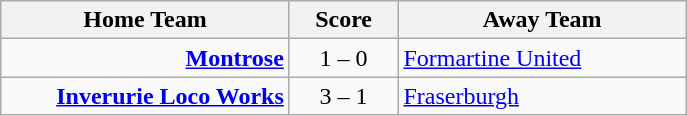<table class="wikitable" style="border-collapse: collapse;">
<tr>
<th align="right" width="185">Home Team</th>
<th align="center" width="65"> Score </th>
<th align="left" width="185">Away Team</th>
</tr>
<tr>
<td style="text-align: right;"><strong><a href='#'>Montrose</a></strong></td>
<td style="text-align: center;">1 – 0</td>
<td style="text-align: left;"><a href='#'>Formartine United</a></td>
</tr>
<tr>
<td style="text-align: right;"><strong><a href='#'>Inverurie Loco Works</a></strong></td>
<td style="text-align: center;">3 – 1</td>
<td style="text-align: left;"><a href='#'>Fraserburgh</a></td>
</tr>
</table>
